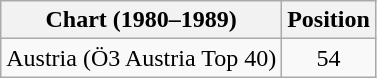<table class="wikitable">
<tr>
<th>Chart (1980–1989)</th>
<th>Position</th>
</tr>
<tr>
<td>Austria (Ö3 Austria Top 40)</td>
<td align="center">54</td>
</tr>
</table>
